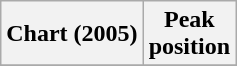<table class="wikitable sortable plainrowheaders">
<tr>
<th>Chart (2005)</th>
<th>Peak<br>position</th>
</tr>
<tr>
</tr>
</table>
